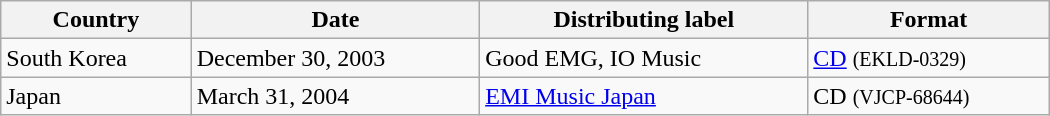<table class="wikitable" style="width:700px">
<tr>
<th>Country</th>
<th>Date</th>
<th>Distributing label</th>
<th>Format</th>
</tr>
<tr>
<td>South Korea</td>
<td>December 30, 2003</td>
<td>Good EMG, IO Music</td>
<td><a href='#'>CD</a> <small>(EKLD-0329)</small></td>
</tr>
<tr>
<td>Japan</td>
<td>March 31, 2004</td>
<td><a href='#'>EMI Music Japan</a></td>
<td>CD <small>(VJCP-68644)</small></td>
</tr>
</table>
